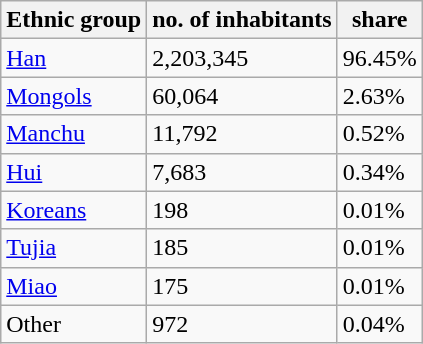<table class="wikitable">
<tr>
<th>Ethnic group</th>
<th>no. of inhabitants</th>
<th>share</th>
</tr>
<tr>
<td><a href='#'>Han</a></td>
<td>2,203,345</td>
<td>96.45%</td>
</tr>
<tr>
<td><a href='#'>Mongols</a></td>
<td>60,064</td>
<td>2.63%</td>
</tr>
<tr>
<td><a href='#'>Manchu</a></td>
<td>11,792</td>
<td>0.52%</td>
</tr>
<tr>
<td><a href='#'>Hui</a></td>
<td>7,683</td>
<td>0.34%</td>
</tr>
<tr>
<td><a href='#'>Koreans</a></td>
<td>198</td>
<td>0.01%</td>
</tr>
<tr>
<td><a href='#'>Tujia</a></td>
<td>185</td>
<td>0.01%</td>
</tr>
<tr>
<td><a href='#'>Miao</a></td>
<td>175</td>
<td>0.01%</td>
</tr>
<tr>
<td>Other</td>
<td>972</td>
<td>0.04%</td>
</tr>
</table>
